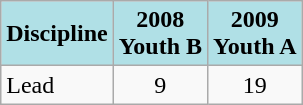<table class="wikitable" style="text-align: center;">
<tr>
<th style="background: #b0e0e6;">Discipline</th>
<th style="background: #b0e0e6;">2008<br>Youth B</th>
<th style="background: #b0e0e6;">2009<br>Youth A</th>
</tr>
<tr>
<td align="left">Lead</td>
<td>9</td>
<td>19</td>
</tr>
</table>
